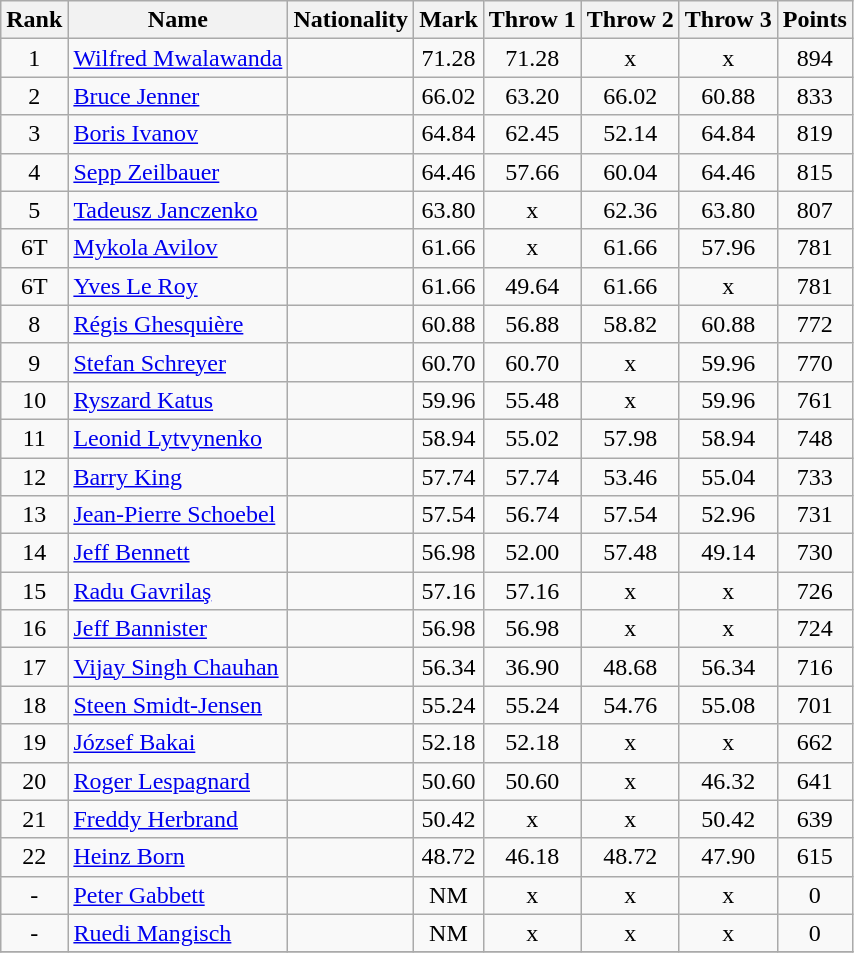<table class="wikitable sortable" style="text-align:center">
<tr>
<th>Rank</th>
<th>Name</th>
<th>Nationality</th>
<th>Mark</th>
<th>Throw 1</th>
<th>Throw 2</th>
<th>Throw 3</th>
<th>Points</th>
</tr>
<tr>
<td>1</td>
<td align=left><a href='#'>Wilfred Mwalawanda</a></td>
<td align=left></td>
<td>71.28</td>
<td>71.28</td>
<td>x</td>
<td>x</td>
<td>894</td>
</tr>
<tr>
<td>2</td>
<td align=left><a href='#'>Bruce Jenner</a></td>
<td align=left></td>
<td>66.02</td>
<td>63.20</td>
<td>66.02</td>
<td>60.88</td>
<td>833</td>
</tr>
<tr>
<td>3</td>
<td align=left><a href='#'>Boris Ivanov</a></td>
<td align=left></td>
<td>64.84</td>
<td>62.45</td>
<td>52.14</td>
<td>64.84</td>
<td>819</td>
</tr>
<tr>
<td>4</td>
<td align=left><a href='#'>Sepp Zeilbauer</a></td>
<td align=left></td>
<td>64.46</td>
<td>57.66</td>
<td>60.04</td>
<td>64.46</td>
<td>815</td>
</tr>
<tr>
<td>5</td>
<td align=left><a href='#'>Tadeusz Janczenko</a></td>
<td align=left></td>
<td>63.80</td>
<td>x</td>
<td>62.36</td>
<td>63.80</td>
<td>807</td>
</tr>
<tr>
<td>6T</td>
<td align=left><a href='#'>Mykola Avilov</a></td>
<td align=left></td>
<td>61.66</td>
<td>x</td>
<td>61.66</td>
<td>57.96</td>
<td>781</td>
</tr>
<tr>
<td>6T</td>
<td align=left><a href='#'>Yves Le Roy</a></td>
<td align=left></td>
<td>61.66</td>
<td>49.64</td>
<td>61.66</td>
<td>x</td>
<td>781</td>
</tr>
<tr>
<td>8</td>
<td align=left><a href='#'>Régis Ghesquière</a></td>
<td align=left></td>
<td>60.88</td>
<td>56.88</td>
<td>58.82</td>
<td>60.88</td>
<td>772</td>
</tr>
<tr>
<td>9</td>
<td align=left><a href='#'>Stefan Schreyer</a></td>
<td align=left></td>
<td>60.70</td>
<td>60.70</td>
<td>x</td>
<td>59.96</td>
<td>770</td>
</tr>
<tr>
<td>10</td>
<td align=left><a href='#'>Ryszard Katus</a></td>
<td align=left></td>
<td>59.96</td>
<td>55.48</td>
<td>x</td>
<td>59.96</td>
<td>761</td>
</tr>
<tr>
<td>11</td>
<td align=left><a href='#'>Leonid Lytvynenko</a></td>
<td align=left></td>
<td>58.94</td>
<td>55.02</td>
<td>57.98</td>
<td>58.94</td>
<td>748</td>
</tr>
<tr>
<td>12</td>
<td align=left><a href='#'>Barry King</a></td>
<td align=left></td>
<td>57.74</td>
<td>57.74</td>
<td>53.46</td>
<td>55.04</td>
<td>733</td>
</tr>
<tr>
<td>13</td>
<td align=left><a href='#'>Jean-Pierre Schoebel</a></td>
<td align=left></td>
<td>57.54</td>
<td>56.74</td>
<td>57.54</td>
<td>52.96</td>
<td>731</td>
</tr>
<tr>
<td>14</td>
<td align=left><a href='#'>Jeff Bennett</a></td>
<td align=left></td>
<td>56.98</td>
<td>52.00</td>
<td>57.48</td>
<td>49.14</td>
<td>730</td>
</tr>
<tr>
<td>15</td>
<td align=left><a href='#'>Radu Gavrilaş</a></td>
<td align=left></td>
<td>57.16</td>
<td>57.16</td>
<td>x</td>
<td>x</td>
<td>726</td>
</tr>
<tr>
<td>16</td>
<td align=left><a href='#'>Jeff Bannister</a></td>
<td align=left></td>
<td>56.98</td>
<td>56.98</td>
<td>x</td>
<td>x</td>
<td>724</td>
</tr>
<tr>
<td>17</td>
<td align=left><a href='#'>Vijay Singh Chauhan</a></td>
<td align=left></td>
<td>56.34</td>
<td>36.90</td>
<td>48.68</td>
<td>56.34</td>
<td>716</td>
</tr>
<tr>
<td>18</td>
<td align=left><a href='#'>Steen Smidt-Jensen</a></td>
<td align=left></td>
<td>55.24</td>
<td>55.24</td>
<td>54.76</td>
<td>55.08</td>
<td>701</td>
</tr>
<tr>
<td>19</td>
<td align=left><a href='#'>József Bakai</a></td>
<td align=left></td>
<td>52.18</td>
<td>52.18</td>
<td>x</td>
<td>x</td>
<td>662</td>
</tr>
<tr>
<td>20</td>
<td align=left><a href='#'>Roger Lespagnard</a></td>
<td align=left></td>
<td>50.60</td>
<td>50.60</td>
<td>x</td>
<td>46.32</td>
<td>641</td>
</tr>
<tr>
<td>21</td>
<td align=left><a href='#'>Freddy Herbrand</a></td>
<td align=left></td>
<td>50.42</td>
<td>x</td>
<td>x</td>
<td>50.42</td>
<td>639</td>
</tr>
<tr>
<td>22</td>
<td align=left><a href='#'>Heinz Born</a></td>
<td align=left></td>
<td>48.72</td>
<td>46.18</td>
<td>48.72</td>
<td>47.90</td>
<td>615</td>
</tr>
<tr>
<td>-</td>
<td align=left><a href='#'>Peter Gabbett</a></td>
<td align=left></td>
<td>NM</td>
<td>x</td>
<td>x</td>
<td>x</td>
<td>0</td>
</tr>
<tr>
<td>-</td>
<td align=left><a href='#'>Ruedi Mangisch</a></td>
<td align=left></td>
<td>NM</td>
<td>x</td>
<td>x</td>
<td>x</td>
<td>0</td>
</tr>
<tr>
</tr>
</table>
